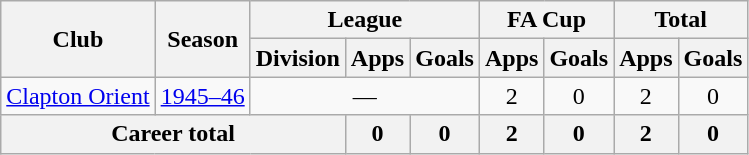<table class="wikitable" style="text-align:center">
<tr>
<th rowspan="2">Club</th>
<th rowspan="2">Season</th>
<th colspan="3">League</th>
<th colspan="2">FA Cup</th>
<th colspan="2">Total</th>
</tr>
<tr>
<th>Division</th>
<th>Apps</th>
<th>Goals</th>
<th>Apps</th>
<th>Goals</th>
<th>Apps</th>
<th>Goals</th>
</tr>
<tr>
<td><a href='#'>Clapton Orient</a></td>
<td><a href='#'>1945–46</a></td>
<td colspan="3">―</td>
<td>2</td>
<td>0</td>
<td>2</td>
<td>0</td>
</tr>
<tr>
<th colspan="3">Career total</th>
<th>0</th>
<th>0</th>
<th>2</th>
<th>0</th>
<th>2</th>
<th>0</th>
</tr>
</table>
